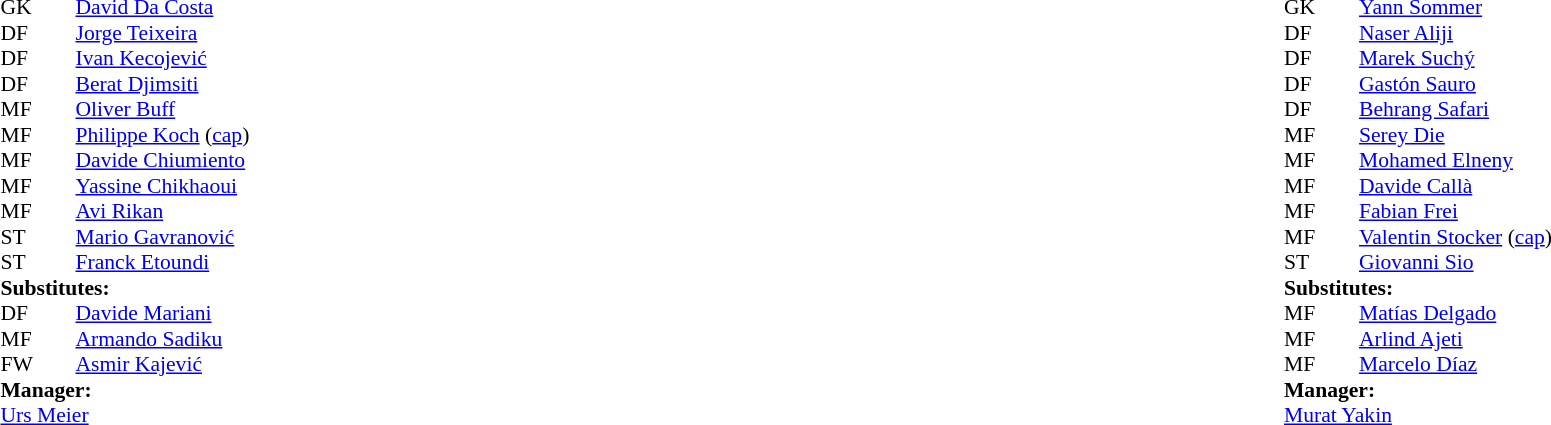<table width="100%">
<tr>
<td valign="top" width="40%"><br><table style="font-size: 90%" cellspacing="0" cellpadding="0">
<tr>
<th width="25"></th>
<th width="25"></th>
</tr>
<tr>
<td>GK</td>
<td></td>
<td> <a href='#'>David Da Costa</a></td>
<td></td>
<td></td>
</tr>
<tr>
<td>DF</td>
<td></td>
<td> <a href='#'>Jorge Teixeira</a></td>
<td></td>
<td></td>
</tr>
<tr>
<td>DF</td>
<td></td>
<td> <a href='#'>Ivan Kecojević</a></td>
<td></td>
<td></td>
</tr>
<tr>
<td>DF</td>
<td></td>
<td> <a href='#'>Berat Djimsiti</a></td>
<td></td>
<td></td>
</tr>
<tr>
<td>MF</td>
<td></td>
<td> <a href='#'>Oliver Buff</a></td>
<td></td>
<td></td>
</tr>
<tr>
<td>MF</td>
<td></td>
<td> <a href='#'>Philippe Koch</a> (<a href='#'>cap</a>)</td>
<td></td>
<td></td>
</tr>
<tr>
<td>MF</td>
<td></td>
<td> <a href='#'>Davide Chiumiento</a></td>
<td></td>
<td></td>
</tr>
<tr>
<td>MF</td>
<td></td>
<td> <a href='#'>Yassine Chikhaoui</a></td>
<td></td>
<td></td>
</tr>
<tr>
<td>MF</td>
<td></td>
<td> <a href='#'>Avi Rikan</a></td>
<td></td>
<td></td>
</tr>
<tr>
<td>ST</td>
<td></td>
<td> <a href='#'>Mario Gavranović</a></td>
<td></td>
<td></td>
</tr>
<tr>
<td>ST</td>
<td></td>
<td> <a href='#'>Franck Etoundi</a></td>
<td></td>
<td></td>
</tr>
<tr>
<td colspan=4><strong>Substitutes:</strong></td>
</tr>
<tr>
<td>DF</td>
<td></td>
<td> <a href='#'>Davide Mariani</a></td>
<td></td>
<td></td>
</tr>
<tr>
<td>MF</td>
<td></td>
<td> <a href='#'>Armando Sadiku</a></td>
<td></td>
<td></td>
</tr>
<tr>
<td>FW</td>
<td></td>
<td> <a href='#'>Asmir Kajević</a></td>
<td></td>
<td></td>
</tr>
<tr>
<td colspan=4><strong>Manager:</strong></td>
</tr>
<tr>
<td colspan="4"> <a href='#'>Urs Meier</a></td>
</tr>
</table>
</td>
<td valign="top"></td>
<td valign="top" width="50%"><br><table style="font-size: 90%" cellspacing="0" cellpadding="0" align=center>
<tr>
<td colspan="4"></td>
</tr>
<tr>
<th width="25"></th>
<th width="25"></th>
</tr>
<tr>
<td>GK</td>
<td></td>
<td> <a href='#'>Yann Sommer</a></td>
<td></td>
<td></td>
</tr>
<tr>
<td>DF</td>
<td></td>
<td> <a href='#'>Naser Aliji</a></td>
<td></td>
<td></td>
</tr>
<tr>
<td>DF</td>
<td></td>
<td> <a href='#'>Marek Suchý</a></td>
<td></td>
<td></td>
</tr>
<tr>
<td>DF</td>
<td></td>
<td> <a href='#'>Gastón Sauro</a></td>
<td></td>
<td></td>
</tr>
<tr>
<td>DF</td>
<td></td>
<td> <a href='#'>Behrang Safari</a></td>
<td></td>
<td></td>
</tr>
<tr>
<td>MF</td>
<td></td>
<td> <a href='#'>Serey Die</a></td>
<td></td>
<td></td>
</tr>
<tr>
<td>MF</td>
<td></td>
<td> <a href='#'>Mohamed Elneny</a></td>
<td></td>
<td></td>
</tr>
<tr>
<td>MF</td>
<td></td>
<td> <a href='#'>Davide Callà</a></td>
<td></td>
<td></td>
</tr>
<tr>
<td>MF</td>
<td></td>
<td> <a href='#'>Fabian Frei</a></td>
<td></td>
<td></td>
</tr>
<tr>
<td>MF</td>
<td></td>
<td> <a href='#'>Valentin Stocker</a> (<a href='#'>cap</a>)</td>
<td></td>
<td></td>
</tr>
<tr>
<td>ST</td>
<td></td>
<td> <a href='#'>Giovanni Sio</a></td>
<td></td>
<td></td>
</tr>
<tr>
<td colspan=4><strong>Substitutes:</strong></td>
</tr>
<tr>
<td>MF</td>
<td></td>
<td> <a href='#'>Matías Delgado</a></td>
<td></td>
<td></td>
</tr>
<tr>
<td>MF</td>
<td></td>
<td> <a href='#'>Arlind Ajeti</a></td>
<td></td>
<td></td>
</tr>
<tr>
<td>MF</td>
<td></td>
<td> <a href='#'>Marcelo Díaz</a></td>
<td></td>
<td></td>
</tr>
<tr>
<td colspan=4><strong>Manager:</strong></td>
</tr>
<tr>
<td colspan="4"> <a href='#'>Murat Yakin</a></td>
</tr>
</table>
</td>
</tr>
</table>
